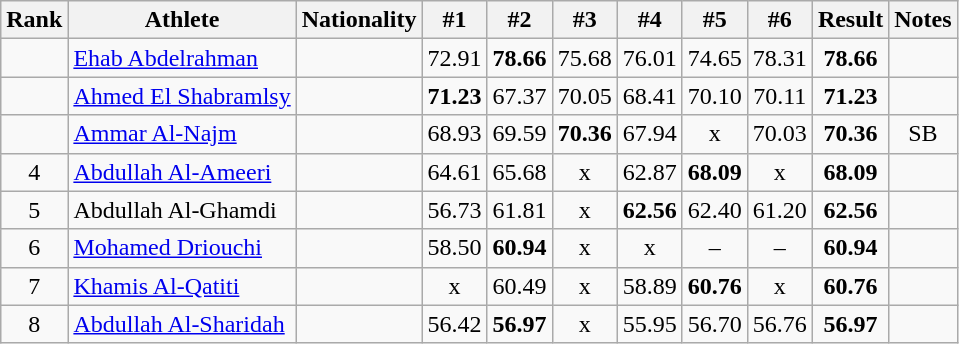<table class="wikitable sortable" style="text-align:center">
<tr>
<th>Rank</th>
<th>Athlete</th>
<th>Nationality</th>
<th>#1</th>
<th>#2</th>
<th>#3</th>
<th>#4</th>
<th>#5</th>
<th>#6</th>
<th>Result</th>
<th>Notes</th>
</tr>
<tr>
<td></td>
<td align="left"><a href='#'>Ehab Abdelrahman</a></td>
<td align=left></td>
<td>72.91</td>
<td><strong>78.66</strong></td>
<td>75.68</td>
<td>76.01</td>
<td>74.65</td>
<td>78.31</td>
<td><strong>78.66</strong></td>
<td></td>
</tr>
<tr>
<td></td>
<td align="left"><a href='#'>Ahmed El Shabramlsy</a></td>
<td align=left></td>
<td><strong>71.23</strong></td>
<td>67.37</td>
<td>70.05</td>
<td>68.41</td>
<td>70.10</td>
<td>70.11</td>
<td><strong>71.23</strong></td>
<td></td>
</tr>
<tr>
<td></td>
<td align="left"><a href='#'>Ammar Al-Najm</a></td>
<td align=left></td>
<td>68.93</td>
<td>69.59</td>
<td><strong>70.36</strong></td>
<td>67.94</td>
<td>x</td>
<td>70.03</td>
<td><strong>70.36</strong></td>
<td>SB</td>
</tr>
<tr>
<td>4</td>
<td align="left"><a href='#'>Abdullah Al-Ameeri</a></td>
<td align=left></td>
<td>64.61</td>
<td>65.68</td>
<td>x</td>
<td>62.87</td>
<td><strong>68.09</strong></td>
<td>x</td>
<td><strong>68.09</strong></td>
<td></td>
</tr>
<tr>
<td>5</td>
<td align="left">Abdullah Al-Ghamdi</td>
<td align=left></td>
<td>56.73</td>
<td>61.81</td>
<td>x</td>
<td><strong>62.56</strong></td>
<td>62.40</td>
<td>61.20</td>
<td><strong>62.56</strong></td>
<td></td>
</tr>
<tr>
<td>6</td>
<td align="left"><a href='#'>Mohamed Driouchi</a></td>
<td align=left></td>
<td>58.50</td>
<td><strong>60.94</strong></td>
<td>x</td>
<td>x</td>
<td>–</td>
<td>–</td>
<td><strong>60.94</strong></td>
<td></td>
</tr>
<tr>
<td>7</td>
<td align="left"><a href='#'>Khamis Al-Qatiti</a></td>
<td align=left></td>
<td>x</td>
<td>60.49</td>
<td>x</td>
<td>58.89</td>
<td><strong>60.76</strong></td>
<td>x</td>
<td><strong>60.76</strong></td>
<td></td>
</tr>
<tr>
<td>8</td>
<td align="left"><a href='#'>Abdullah Al-Sharidah</a></td>
<td align=left></td>
<td>56.42</td>
<td><strong>56.97</strong></td>
<td>x</td>
<td>55.95</td>
<td>56.70</td>
<td>56.76</td>
<td><strong>56.97</strong></td>
<td></td>
</tr>
</table>
